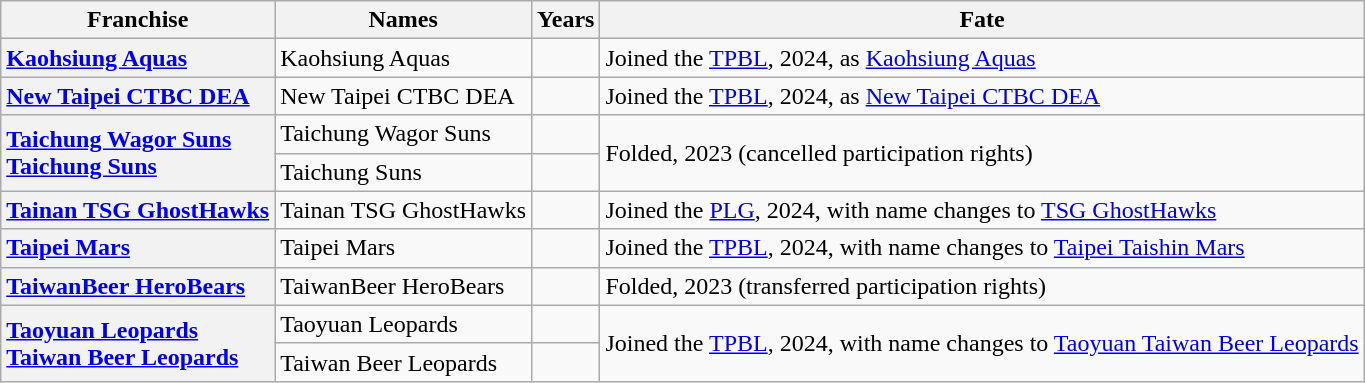<table class="wikitable" style="text-align:left">
<tr>
<th scope="col">Franchise</th>
<th scope="col">Names</th>
<th scope="col">Years</th>
<th scope="col">Fate</th>
</tr>
<tr>
<th scope="row" style="text-align:left;"><a href='#'>Kaohsiung Aquas</a></th>
<td>Kaohsiung Aquas</td>
<td></td>
<td>Joined the <a href='#'>TPBL</a>, 2024, as <a href='#'>Kaohsiung Aquas</a></td>
</tr>
<tr>
<th scope="row" style="text-align:left;"><a href='#'>New Taipei CTBC DEA</a></th>
<td>New Taipei CTBC DEA</td>
<td></td>
<td>Joined the <a href='#'>TPBL</a>, 2024, as <a href='#'>New Taipei CTBC DEA</a></td>
</tr>
<tr>
<th scope="row" style="text-align:left;" rowspan=2><a href='#'>Taichung Wagor Suns<br>Taichung Suns</a></th>
<td>Taichung Wagor Suns</td>
<td></td>
<td rowspan=2>Folded, 2023 (cancelled participation rights)</td>
</tr>
<tr>
<td>Taichung Suns</td>
<td></td>
</tr>
<tr>
<th scope="row" style="text-align:left;"><a href='#'>Tainan TSG GhostHawks</a></th>
<td>Tainan TSG GhostHawks</td>
<td></td>
<td>Joined the <a href='#'>PLG</a>, 2024, with name changes to <a href='#'>TSG GhostHawks</a></td>
</tr>
<tr>
<th scope="row" style="text-align:left;"><a href='#'>Taipei Mars</a></th>
<td>Taipei Mars</td>
<td></td>
<td>Joined the <a href='#'>TPBL</a>, 2024, with name changes to <a href='#'>Taipei Taishin Mars</a></td>
</tr>
<tr>
<th scope="row" style="text-align:left;"><a href='#'>TaiwanBeer HeroBears</a></th>
<td>TaiwanBeer HeroBears</td>
<td></td>
<td>Folded, 2023 (transferred participation rights)</td>
</tr>
<tr>
<th scope="row" style="text-align:left;" rowspan=2><a href='#'>Taoyuan Leopards<br>Taiwan Beer Leopards</a></th>
<td>Taoyuan Leopards</td>
<td></td>
<td rowspan=2>Joined the <a href='#'>TPBL</a>, 2024, with name changes to <a href='#'>Taoyuan Taiwan Beer Leopards</a></td>
</tr>
<tr>
<td>Taiwan Beer Leopards</td>
<td></td>
</tr>
</table>
